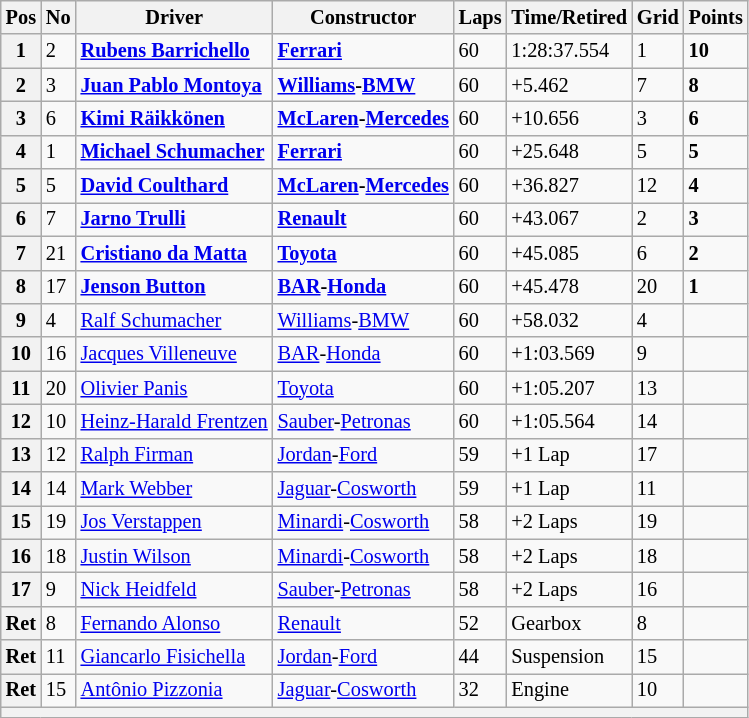<table class="wikitable" style="font-size: 85%;">
<tr>
<th>Pos</th>
<th>No</th>
<th>Driver</th>
<th>Constructor</th>
<th>Laps</th>
<th>Time/Retired</th>
<th>Grid</th>
<th>Points</th>
</tr>
<tr>
<th>1</th>
<td>2</td>
<td> <strong><a href='#'>Rubens Barrichello</a></strong></td>
<td><strong><a href='#'>Ferrari</a></strong></td>
<td>60</td>
<td>1:28:37.554</td>
<td>1</td>
<td><strong>10</strong></td>
</tr>
<tr>
<th>2</th>
<td>3</td>
<td> <strong><a href='#'>Juan Pablo Montoya</a></strong></td>
<td><strong><a href='#'>Williams</a>-<a href='#'>BMW</a></strong></td>
<td>60</td>
<td>+5.462</td>
<td>7</td>
<td><strong>8</strong></td>
</tr>
<tr>
<th>3</th>
<td>6</td>
<td> <strong><a href='#'>Kimi Räikkönen</a></strong></td>
<td><strong><a href='#'>McLaren</a>-<a href='#'>Mercedes</a></strong></td>
<td>60</td>
<td>+10.656</td>
<td>3</td>
<td><strong>6</strong></td>
</tr>
<tr>
<th>4</th>
<td>1</td>
<td> <strong><a href='#'>Michael Schumacher</a></strong></td>
<td><strong><a href='#'>Ferrari</a></strong></td>
<td>60</td>
<td>+25.648</td>
<td>5</td>
<td><strong>5</strong></td>
</tr>
<tr>
<th>5</th>
<td>5</td>
<td> <strong><a href='#'>David Coulthard</a></strong></td>
<td><strong><a href='#'>McLaren</a>-<a href='#'>Mercedes</a></strong></td>
<td>60</td>
<td>+36.827</td>
<td>12</td>
<td><strong>4</strong></td>
</tr>
<tr>
<th>6</th>
<td>7</td>
<td> <strong><a href='#'>Jarno Trulli</a></strong></td>
<td><strong><a href='#'>Renault</a></strong></td>
<td>60</td>
<td>+43.067</td>
<td>2</td>
<td><strong>3</strong></td>
</tr>
<tr>
<th>7</th>
<td>21</td>
<td> <strong><a href='#'>Cristiano da Matta</a></strong></td>
<td><strong><a href='#'>Toyota</a></strong></td>
<td>60</td>
<td>+45.085</td>
<td>6</td>
<td><strong>2</strong></td>
</tr>
<tr>
<th>8</th>
<td>17</td>
<td> <strong><a href='#'>Jenson Button</a></strong></td>
<td><strong><a href='#'>BAR</a>-<a href='#'>Honda</a></strong></td>
<td>60</td>
<td>+45.478</td>
<td>20</td>
<td><strong>1</strong></td>
</tr>
<tr>
<th>9</th>
<td>4</td>
<td> <a href='#'>Ralf Schumacher</a></td>
<td><a href='#'>Williams</a>-<a href='#'>BMW</a></td>
<td>60</td>
<td>+58.032</td>
<td>4</td>
<td> </td>
</tr>
<tr>
<th>10</th>
<td>16</td>
<td> <a href='#'>Jacques Villeneuve</a></td>
<td><a href='#'>BAR</a>-<a href='#'>Honda</a></td>
<td>60</td>
<td>+1:03.569</td>
<td>9</td>
<td> </td>
</tr>
<tr>
<th>11</th>
<td>20</td>
<td> <a href='#'>Olivier Panis</a></td>
<td><a href='#'>Toyota</a></td>
<td>60</td>
<td>+1:05.207</td>
<td>13</td>
<td> </td>
</tr>
<tr>
<th>12</th>
<td>10</td>
<td> <a href='#'>Heinz-Harald Frentzen</a></td>
<td><a href='#'>Sauber</a>-<a href='#'>Petronas</a></td>
<td>60</td>
<td>+1:05.564</td>
<td>14</td>
<td> </td>
</tr>
<tr>
<th>13</th>
<td>12</td>
<td> <a href='#'>Ralph Firman</a></td>
<td><a href='#'>Jordan</a>-<a href='#'>Ford</a></td>
<td>59</td>
<td>+1 Lap</td>
<td>17</td>
<td> </td>
</tr>
<tr>
<th>14</th>
<td>14</td>
<td> <a href='#'>Mark Webber</a></td>
<td><a href='#'>Jaguar</a>-<a href='#'>Cosworth</a></td>
<td>59</td>
<td>+1 Lap</td>
<td>11</td>
<td> </td>
</tr>
<tr>
<th>15</th>
<td>19</td>
<td> <a href='#'>Jos Verstappen</a></td>
<td><a href='#'>Minardi</a>-<a href='#'>Cosworth</a></td>
<td>58</td>
<td>+2 Laps</td>
<td>19</td>
<td> </td>
</tr>
<tr>
<th>16</th>
<td>18</td>
<td> <a href='#'>Justin Wilson</a></td>
<td><a href='#'>Minardi</a>-<a href='#'>Cosworth</a></td>
<td>58</td>
<td>+2 Laps</td>
<td>18</td>
<td> </td>
</tr>
<tr>
<th>17</th>
<td>9</td>
<td> <a href='#'>Nick Heidfeld</a></td>
<td><a href='#'>Sauber</a>-<a href='#'>Petronas</a></td>
<td>58</td>
<td>+2 Laps</td>
<td>16</td>
<td> </td>
</tr>
<tr>
<th>Ret</th>
<td>8</td>
<td> <a href='#'>Fernando Alonso</a></td>
<td><a href='#'>Renault</a></td>
<td>52</td>
<td>Gearbox</td>
<td>8</td>
<td> </td>
</tr>
<tr>
<th>Ret</th>
<td>11</td>
<td> <a href='#'>Giancarlo Fisichella</a></td>
<td><a href='#'>Jordan</a>-<a href='#'>Ford</a></td>
<td>44</td>
<td>Suspension</td>
<td>15</td>
<td> </td>
</tr>
<tr>
<th>Ret</th>
<td>15</td>
<td> <a href='#'>Antônio Pizzonia</a></td>
<td><a href='#'>Jaguar</a>-<a href='#'>Cosworth</a></td>
<td>32</td>
<td>Engine</td>
<td>10</td>
<td> </td>
</tr>
<tr>
<th colspan="8"></th>
</tr>
</table>
